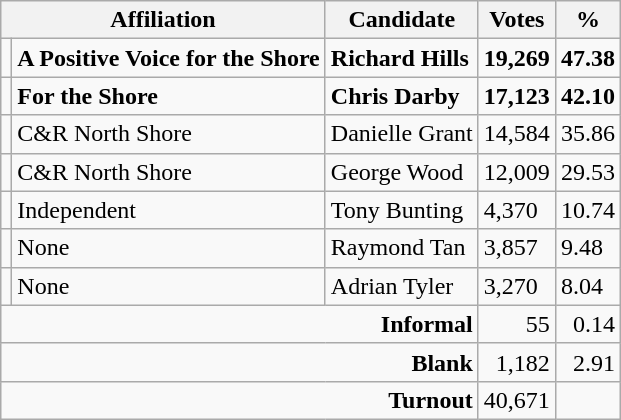<table class="wikitable col4right col5right">
<tr>
<th colspan="2">Affiliation</th>
<th>Candidate</th>
<th>Votes</th>
<th>%</th>
</tr>
<tr>
<td></td>
<td><strong>A Positive Voice for the Shore</strong></td>
<td><strong>Richard Hills</strong></td>
<td><strong>19,269</strong></td>
<td><strong>47.38</strong></td>
</tr>
<tr>
<td></td>
<td><strong>For the Shore</strong></td>
<td><strong>Chris Darby</strong></td>
<td><strong>17,123</strong></td>
<td><strong>42.10</strong></td>
</tr>
<tr>
<td></td>
<td>C&R North Shore</td>
<td>Danielle Grant</td>
<td>14,584</td>
<td>35.86</td>
</tr>
<tr>
<td></td>
<td>C&R North Shore</td>
<td>George Wood</td>
<td>12,009</td>
<td>29.53</td>
</tr>
<tr>
<td></td>
<td>Independent</td>
<td>Tony Bunting</td>
<td>4,370</td>
<td>10.74</td>
</tr>
<tr>
<td></td>
<td>None</td>
<td>Raymond Tan</td>
<td>3,857</td>
<td>9.48</td>
</tr>
<tr>
<td></td>
<td>None</td>
<td>Adrian Tyler</td>
<td>3,270</td>
<td>8.04</td>
</tr>
<tr>
<td colspan="3" style="text-align:right"><strong>Informal</strong></td>
<td style="text-align:right">55</td>
<td style="text-align:right">0.14</td>
</tr>
<tr>
<td colspan="3" style="text-align:right"><strong>Blank</strong></td>
<td style="text-align:right">1,182</td>
<td style="text-align:right">2.91</td>
</tr>
<tr>
<td colspan="3" style="text-align:right"><strong>Turnout</strong></td>
<td style="text-align:right">40,671</td>
<td></td>
</tr>
</table>
